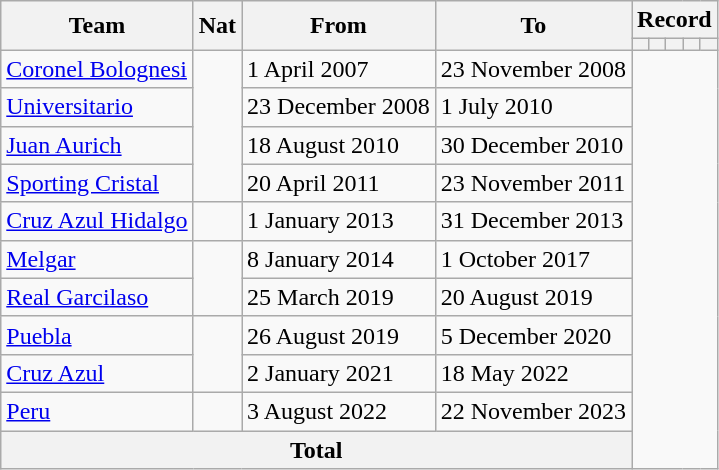<table class="wikitable" style="text-align: center">
<tr>
<th rowspan=2>Team</th>
<th rowspan="2">Nat</th>
<th rowspan=2>From</th>
<th rowspan=2>To</th>
<th colspan=5>Record</th>
</tr>
<tr>
<th></th>
<th></th>
<th></th>
<th></th>
<th></th>
</tr>
<tr>
<td align=left><a href='#'>Coronel Bolognesi</a></td>
<td rowspan=4></td>
<td align=left>1 April 2007</td>
<td align=left>23 November 2008<br></td>
</tr>
<tr>
<td align=left><a href='#'>Universitario</a></td>
<td align=left>23 December 2008</td>
<td align=left>1 July 2010<br></td>
</tr>
<tr>
<td align=left><a href='#'>Juan Aurich</a></td>
<td align=left>18 August 2010</td>
<td align=left>30 December 2010<br></td>
</tr>
<tr>
<td align=left><a href='#'>Sporting Cristal</a></td>
<td align=left>20 April 2011</td>
<td align=left>23 November 2011<br></td>
</tr>
<tr>
<td align=left><a href='#'>Cruz Azul Hidalgo</a></td>
<td></td>
<td align=left>1 January 2013</td>
<td align=left>31 December 2013<br></td>
</tr>
<tr>
<td align=left><a href='#'>Melgar</a></td>
<td rowspan=2></td>
<td align=left>8 January 2014</td>
<td align=left>1 October 2017<br></td>
</tr>
<tr>
<td align=left><a href='#'>Real Garcilaso</a></td>
<td align=left>25 March 2019</td>
<td align=left>20 August 2019<br></td>
</tr>
<tr>
<td align=left><a href='#'>Puebla</a></td>
<td rowspan=2></td>
<td align=left>26 August 2019</td>
<td align=left>5 December 2020<br></td>
</tr>
<tr>
<td align=left><a href='#'>Cruz Azul</a></td>
<td align=left>2 January 2021</td>
<td align=left>18 May 2022<br></td>
</tr>
<tr>
<td align=left><a href='#'>Peru</a></td>
<td></td>
<td align=left>3 August 2022</td>
<td align=left>22 November 2023<br></td>
</tr>
<tr>
<th colspan="4">Total<br></th>
</tr>
</table>
